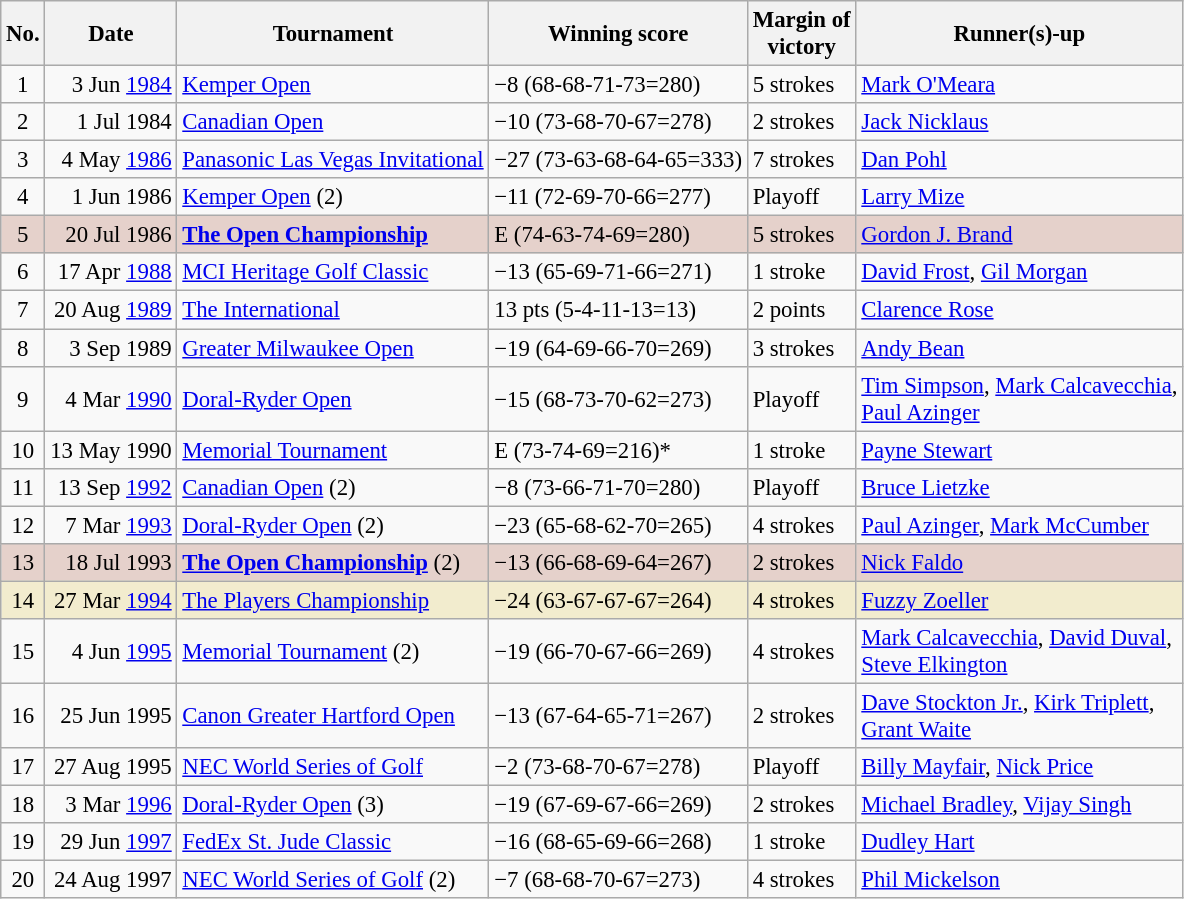<table class="wikitable" style="font-size:95%;">
<tr>
<th>No.</th>
<th>Date</th>
<th>Tournament</th>
<th>Winning score</th>
<th>Margin of<br>victory</th>
<th>Runner(s)-up</th>
</tr>
<tr>
<td align=center>1</td>
<td align=right>3 Jun <a href='#'>1984</a></td>
<td><a href='#'>Kemper Open</a></td>
<td>−8 (68-68-71-73=280)</td>
<td>5 strokes</td>
<td> <a href='#'>Mark O'Meara</a></td>
</tr>
<tr>
<td align=center>2</td>
<td align=right>1 Jul 1984</td>
<td><a href='#'>Canadian Open</a></td>
<td>−10 (73-68-70-67=278)</td>
<td>2 strokes</td>
<td> <a href='#'>Jack Nicklaus</a></td>
</tr>
<tr>
<td align=center>3</td>
<td align=right>4 May <a href='#'>1986</a></td>
<td><a href='#'>Panasonic Las Vegas Invitational</a></td>
<td>−27 (73-63-68-64-65=333)</td>
<td>7 strokes</td>
<td> <a href='#'>Dan Pohl</a></td>
</tr>
<tr>
<td align=center>4</td>
<td align=right>1 Jun 1986</td>
<td><a href='#'>Kemper Open</a> (2)</td>
<td>−11 (72-69-70-66=277)</td>
<td>Playoff</td>
<td> <a href='#'>Larry Mize</a></td>
</tr>
<tr style="background:#e5d1cb;">
<td align=center>5</td>
<td align=right>20 Jul 1986</td>
<td><strong><a href='#'>The Open Championship</a></strong></td>
<td>E (74-63-74-69=280)</td>
<td>5 strokes</td>
<td> <a href='#'>Gordon J. Brand</a></td>
</tr>
<tr>
<td align=center>6</td>
<td align=right>17 Apr <a href='#'>1988</a></td>
<td><a href='#'>MCI Heritage Golf Classic</a></td>
<td>−13 (65-69-71-66=271)</td>
<td>1 stroke</td>
<td> <a href='#'>David Frost</a>,  <a href='#'>Gil Morgan</a></td>
</tr>
<tr>
<td align=center>7</td>
<td align=right>20 Aug <a href='#'>1989</a></td>
<td><a href='#'>The International</a></td>
<td>13 pts (5-4-11-13=13)</td>
<td>2 points</td>
<td> <a href='#'>Clarence Rose</a></td>
</tr>
<tr>
<td align=center>8</td>
<td align=right>3 Sep 1989</td>
<td><a href='#'>Greater Milwaukee Open</a></td>
<td>−19 (64-69-66-70=269)</td>
<td>3 strokes</td>
<td> <a href='#'>Andy Bean</a></td>
</tr>
<tr>
<td align=center>9</td>
<td align=right>4 Mar <a href='#'>1990</a></td>
<td><a href='#'>Doral-Ryder Open</a></td>
<td>−15 (68-73-70-62=273)</td>
<td>Playoff</td>
<td> <a href='#'>Tim Simpson</a>,  <a href='#'>Mark Calcavecchia</a>,<br> <a href='#'>Paul Azinger</a></td>
</tr>
<tr>
<td align=center>10</td>
<td align=right>13 May 1990</td>
<td><a href='#'>Memorial Tournament</a></td>
<td>E (73-74-69=216)*</td>
<td>1 stroke</td>
<td> <a href='#'>Payne Stewart</a></td>
</tr>
<tr>
<td align=center>11</td>
<td align=right>13 Sep <a href='#'>1992</a></td>
<td><a href='#'>Canadian Open</a> (2)</td>
<td>−8 (73-66-71-70=280)</td>
<td>Playoff</td>
<td> <a href='#'>Bruce Lietzke</a></td>
</tr>
<tr>
<td align=center>12</td>
<td align=right>7 Mar <a href='#'>1993</a></td>
<td><a href='#'>Doral-Ryder Open</a> (2)</td>
<td>−23 (65-68-62-70=265)</td>
<td>4 strokes</td>
<td> <a href='#'>Paul Azinger</a>,  <a href='#'>Mark McCumber</a></td>
</tr>
<tr style="background:#e5d1cb;">
<td align=center>13</td>
<td align=right>18 Jul 1993</td>
<td><strong><a href='#'>The Open Championship</a></strong> (2)</td>
<td>−13 (66-68-69-64=267)</td>
<td>2 strokes</td>
<td> <a href='#'>Nick Faldo</a></td>
</tr>
<tr style="background:#f2ecce;">
<td align=center>14</td>
<td align=right>27 Mar <a href='#'>1994</a></td>
<td><a href='#'>The Players Championship</a></td>
<td>−24 (63-67-67-67=264)</td>
<td>4 strokes</td>
<td> <a href='#'>Fuzzy Zoeller</a></td>
</tr>
<tr>
<td align=center>15</td>
<td align=right>4 Jun <a href='#'>1995</a></td>
<td><a href='#'>Memorial Tournament</a> (2)</td>
<td>−19 (66-70-67-66=269)</td>
<td>4 strokes</td>
<td> <a href='#'>Mark Calcavecchia</a>,  <a href='#'>David Duval</a>,<br> <a href='#'>Steve Elkington</a></td>
</tr>
<tr>
<td align=center>16</td>
<td align=right>25 Jun 1995</td>
<td><a href='#'>Canon Greater Hartford Open</a></td>
<td>−13 (67-64-65-71=267)</td>
<td>2 strokes</td>
<td> <a href='#'>Dave Stockton Jr.</a>,  <a href='#'>Kirk Triplett</a>,<br> <a href='#'>Grant Waite</a></td>
</tr>
<tr>
<td align=center>17</td>
<td align=right>27 Aug 1995</td>
<td><a href='#'>NEC World Series of Golf</a></td>
<td>−2 (73-68-70-67=278)</td>
<td>Playoff</td>
<td> <a href='#'>Billy Mayfair</a>,  <a href='#'>Nick Price</a></td>
</tr>
<tr>
<td align=center>18</td>
<td align=right>3 Mar <a href='#'>1996</a></td>
<td><a href='#'>Doral-Ryder Open</a> (3)</td>
<td>−19 (67-69-67-66=269)</td>
<td>2 strokes</td>
<td> <a href='#'>Michael Bradley</a>,  <a href='#'>Vijay Singh</a></td>
</tr>
<tr>
<td align=center>19</td>
<td align=right>29 Jun <a href='#'>1997</a></td>
<td><a href='#'>FedEx St. Jude Classic</a></td>
<td>−16 (68-65-69-66=268)</td>
<td>1 stroke</td>
<td> <a href='#'>Dudley Hart</a></td>
</tr>
<tr>
<td align=center>20</td>
<td align=right>24 Aug 1997</td>
<td><a href='#'>NEC World Series of Golf</a> (2)</td>
<td>−7 (68-68-70-67=273)</td>
<td>4 strokes</td>
<td> <a href='#'>Phil Mickelson</a></td>
</tr>
</table>
